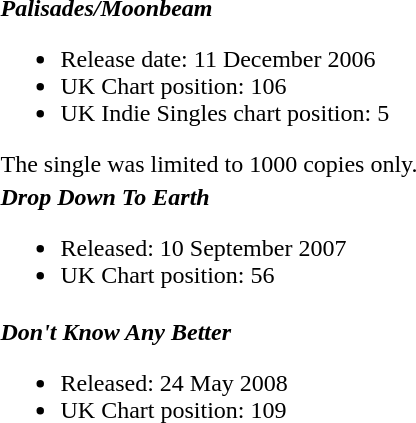<table>
<tr>
<td align="left"><strong><em>Palisades/Moonbeam</em></strong><br><ul><li>Release date: 11 December 2006</li><li>UK Chart position: 106</li><li>UK Indie Singles chart position: 5</li></ul>The single was limited to 1000 copies only.</td>
</tr>
<tr>
<td align="left"><strong><em>Drop Down To Earth</em></strong><br><ul><li>Released: 10 September 2007</li><li>UK Chart position: 56</li></ul></td>
</tr>
<tr>
<td align="left"><strong><em>Don't Know Any Better</em></strong><br><ul><li>Released: 24 May 2008</li><li>UK Chart position: 109</li></ul></td>
</tr>
</table>
